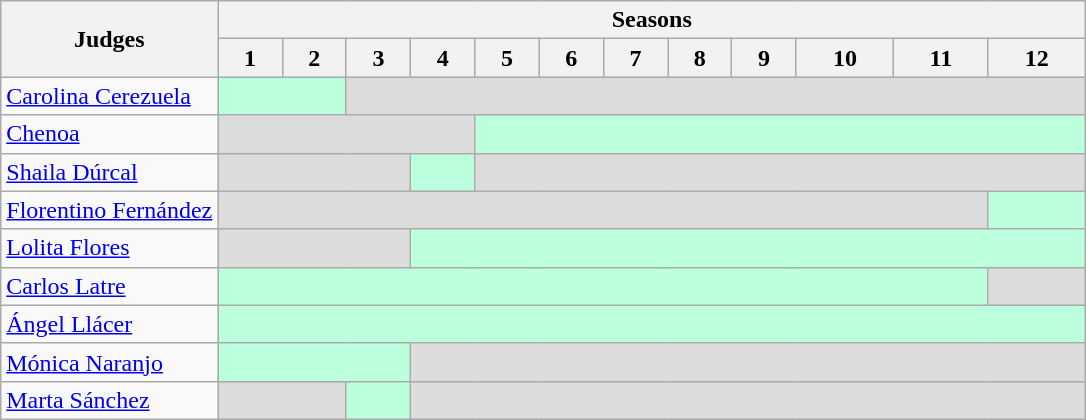<table class="wikitable plainrowheaders" style="text-align:left">
<tr>
<th rowspan="2" width="20%" scope="col">Judges</th>
<th colspan="12">Seasons</th>
</tr>
<tr>
<th>1</th>
<th>2</th>
<th>3</th>
<th>4</th>
<th>5</th>
<th>6</th>
<th>7</th>
<th>8</th>
<th>9</th>
<th>10</th>
<th>11</th>
<th>12</th>
</tr>
<tr>
<td><a href='#'>Carolina Cerezuela</a></td>
<td colspan="2" bgcolor="#bfd "></td>
<td colspan="10" bgcolor="#DCDCDC"></td>
</tr>
<tr>
<td><a href='#'>Chenoa</a></td>
<td colspan="4" bgcolor="#DCDCDC"></td>
<td colspan="8" bgcolor="#bfd "></td>
</tr>
<tr>
<td><a href='#'>Shaila Dúrcal</a></td>
<td colspan="3" bgcolor="#DCDCDC"></td>
<td bgcolor="#bfd "></td>
<td colspan="8" bgcolor="#DCDCDC"></td>
</tr>
<tr>
<td><a href='#'>Florentino Fernández</a></td>
<td colspan="11" bgcolor="#DCDCDC"></td>
<td bgcolor="#bfd"></td>
</tr>
<tr>
<td><a href='#'>Lolita Flores</a></td>
<td colspan="3" bgcolor="#DCDCDC"></td>
<td colspan="9" bgcolor="#bfd"></td>
</tr>
<tr>
<td><a href='#'>Carlos Latre</a></td>
<td colspan="11" bgcolor="#bfd "></td>
<td bgcolor="#DCDCDC"></td>
</tr>
<tr>
<td><a href='#'>Ángel Llácer</a></td>
<td colspan="12" bgcolor="#bfd"></td>
</tr>
<tr>
<td><a href='#'>Mónica Naranjo</a></td>
<td colspan="3" bgcolor="#bfd "></td>
<td colspan="9" bgcolor="#DCDCDC"></td>
</tr>
<tr>
<td><a href='#'>Marta Sánchez</a></td>
<td colspan="2" bgcolor="#DCDCDC"></td>
<td bgcolor="#bfd "></td>
<td colspan="9" bgcolor="#DCDCDC"></td>
</tr>
</table>
